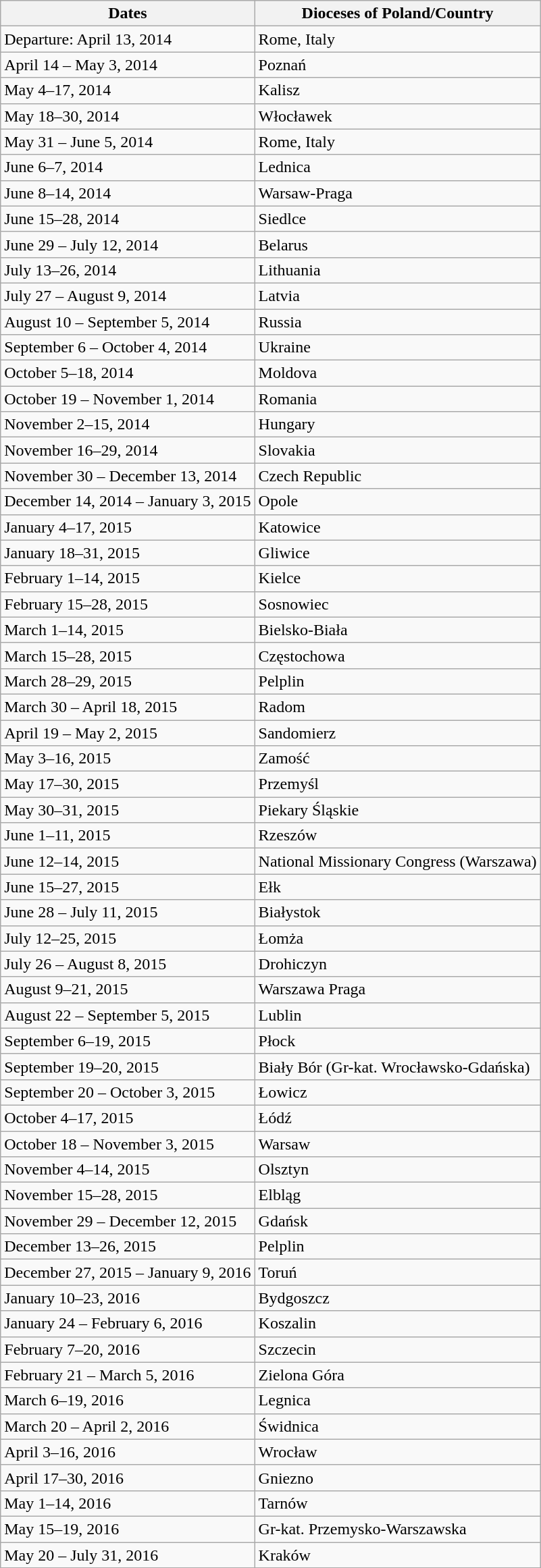<table class="wikitable">
<tr>
<th>Dates</th>
<th>Dioceses of Poland/Country</th>
</tr>
<tr>
<td>Departure: April 13, 2014</td>
<td>Rome, Italy</td>
</tr>
<tr>
<td>April 14 – May 3, 2014</td>
<td>Poznań</td>
</tr>
<tr>
<td>May 4–17, 2014</td>
<td>Kalisz</td>
</tr>
<tr>
<td>May 18–30, 2014</td>
<td>Włocławek</td>
</tr>
<tr>
<td>May 31 – June 5, 2014</td>
<td>Rome, Italy</td>
</tr>
<tr>
<td>June 6–7, 2014</td>
<td>Lednica</td>
</tr>
<tr>
<td>June 8–14, 2014</td>
<td>Warsaw-Praga</td>
</tr>
<tr>
<td>June 15–28, 2014</td>
<td>Siedlce</td>
</tr>
<tr>
<td>June 29 – July 12, 2014</td>
<td>Belarus</td>
</tr>
<tr>
<td>July 13–26, 2014</td>
<td>Lithuania</td>
</tr>
<tr>
<td>July 27 – August 9, 2014</td>
<td>Latvia</td>
</tr>
<tr>
<td>August 10 – September 5, 2014</td>
<td>Russia</td>
</tr>
<tr>
<td>September 6 – October 4, 2014</td>
<td>Ukraine</td>
</tr>
<tr>
<td>October 5–18, 2014</td>
<td>Moldova</td>
</tr>
<tr>
<td>October 19 – November 1, 2014</td>
<td>Romania</td>
</tr>
<tr>
<td>November 2–15, 2014</td>
<td>Hungary</td>
</tr>
<tr>
<td>November 16–29, 2014</td>
<td>Slovakia</td>
</tr>
<tr>
<td>November 30 – December 13, 2014</td>
<td>Czech Republic</td>
</tr>
<tr>
<td>December 14, 2014 – January 3, 2015</td>
<td>Opole</td>
</tr>
<tr>
<td>January 4–17, 2015</td>
<td>Katowice</td>
</tr>
<tr>
<td>January 18–31, 2015</td>
<td>Gliwice</td>
</tr>
<tr>
<td>February 1–14, 2015</td>
<td>Kielce</td>
</tr>
<tr>
<td>February 15–28, 2015</td>
<td>Sosnowiec</td>
</tr>
<tr>
<td>March 1–14, 2015</td>
<td>Bielsko-Biała</td>
</tr>
<tr>
<td>March 15–28, 2015</td>
<td>Częstochowa</td>
</tr>
<tr>
<td>March 28–29, 2015</td>
<td>Pelplin</td>
</tr>
<tr>
<td>March 30 – April 18, 2015</td>
<td>Radom</td>
</tr>
<tr>
<td>April 19 – May 2, 2015</td>
<td>Sandomierz</td>
</tr>
<tr>
<td>May 3–16, 2015</td>
<td>Zamość</td>
</tr>
<tr>
<td>May 17–30, 2015</td>
<td>Przemyśl</td>
</tr>
<tr>
<td>May 30–31, 2015</td>
<td>Piekary Śląskie</td>
</tr>
<tr>
<td>June 1–11, 2015</td>
<td>Rzeszów</td>
</tr>
<tr>
<td>June 12–14, 2015</td>
<td>National Missionary Congress (Warszawa)</td>
</tr>
<tr>
<td>June 15–27, 2015</td>
<td>Ełk</td>
</tr>
<tr>
<td>June 28 – July 11, 2015</td>
<td>Białystok</td>
</tr>
<tr>
<td>July 12–25, 2015</td>
<td>Łomża</td>
</tr>
<tr>
<td>July 26 – August 8, 2015</td>
<td>Drohiczyn</td>
</tr>
<tr>
<td>August 9–21, 2015</td>
<td>Warszawa Praga</td>
</tr>
<tr>
<td>August 22 – September 5, 2015</td>
<td>Lublin</td>
</tr>
<tr>
<td>September 6–19, 2015</td>
<td>Płock</td>
</tr>
<tr>
<td>September 19–20, 2015</td>
<td>Biały Bór (Gr-kat. Wrocławsko-Gdańska)</td>
</tr>
<tr>
<td>September 20 – October 3, 2015</td>
<td>Łowicz</td>
</tr>
<tr>
<td>October 4–17, 2015</td>
<td>Łódź</td>
</tr>
<tr>
<td>October 18 – November 3, 2015</td>
<td>Warsaw</td>
</tr>
<tr>
<td>November 4–14, 2015</td>
<td>Olsztyn</td>
</tr>
<tr>
<td>November 15–28, 2015</td>
<td>Elbląg</td>
</tr>
<tr>
<td>November 29 – December 12, 2015</td>
<td>Gdańsk</td>
</tr>
<tr>
<td>December 13–26, 2015</td>
<td>Pelplin</td>
</tr>
<tr>
<td>December 27, 2015 – January 9, 2016</td>
<td>Toruń</td>
</tr>
<tr>
<td>January 10–23, 2016</td>
<td>Bydgoszcz</td>
</tr>
<tr>
<td>January 24 – February 6, 2016</td>
<td>Koszalin</td>
</tr>
<tr>
<td>February 7–20, 2016</td>
<td>Szczecin</td>
</tr>
<tr>
<td>February 21 – March 5, 2016</td>
<td>Zielona Góra</td>
</tr>
<tr>
<td>March 6–19, 2016</td>
<td>Legnica</td>
</tr>
<tr>
<td>March 20 – April 2, 2016</td>
<td>Świdnica</td>
</tr>
<tr>
<td>April 3–16, 2016</td>
<td>Wrocław</td>
</tr>
<tr>
<td>April 17–30, 2016</td>
<td>Gniezno</td>
</tr>
<tr>
<td>May 1–14, 2016</td>
<td>Tarnów</td>
</tr>
<tr>
<td>May 15–19, 2016</td>
<td>Gr-kat. Przemysko-Warszawska</td>
</tr>
<tr>
<td>May 20 – July 31, 2016</td>
<td>Kraków</td>
</tr>
<tr>
</tr>
</table>
